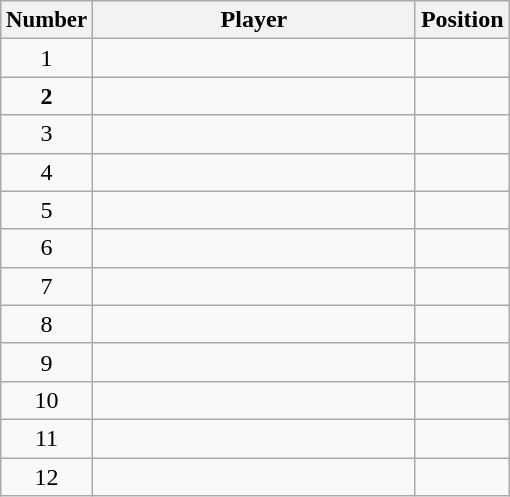<table class="wikitable sortable" style="text-align:center;">
<tr>
<th style="font-size:95%;">Number</th>
<th style="border-bottom:0px; width:13em;">Player</th>
<th style="border-bottom:0px;">Position</th>
</tr>
<tr>
<td>1</td>
<td align=left></td>
<td></td>
</tr>
<tr>
<td><strong>2</strong></td>
<td align=left></td>
<td></td>
</tr>
<tr>
<td>3</td>
<td align=left></td>
<td></td>
</tr>
<tr>
<td>4</td>
<td align=left></td>
<td></td>
</tr>
<tr>
<td>5</td>
<td align=left></td>
<td></td>
</tr>
<tr>
<td>6</td>
<td align=left></td>
<td></td>
</tr>
<tr>
<td>7</td>
<td align=left></td>
<td></td>
</tr>
<tr>
<td>8</td>
<td align=left></td>
<td></td>
</tr>
<tr>
<td>9</td>
<td align=left></td>
<td></td>
</tr>
<tr>
<td>10</td>
<td align=left></td>
<td></td>
</tr>
<tr>
<td>11</td>
<td align=left></td>
<td></td>
</tr>
<tr>
<td>12</td>
<td align=left></td>
<td></td>
</tr>
</table>
